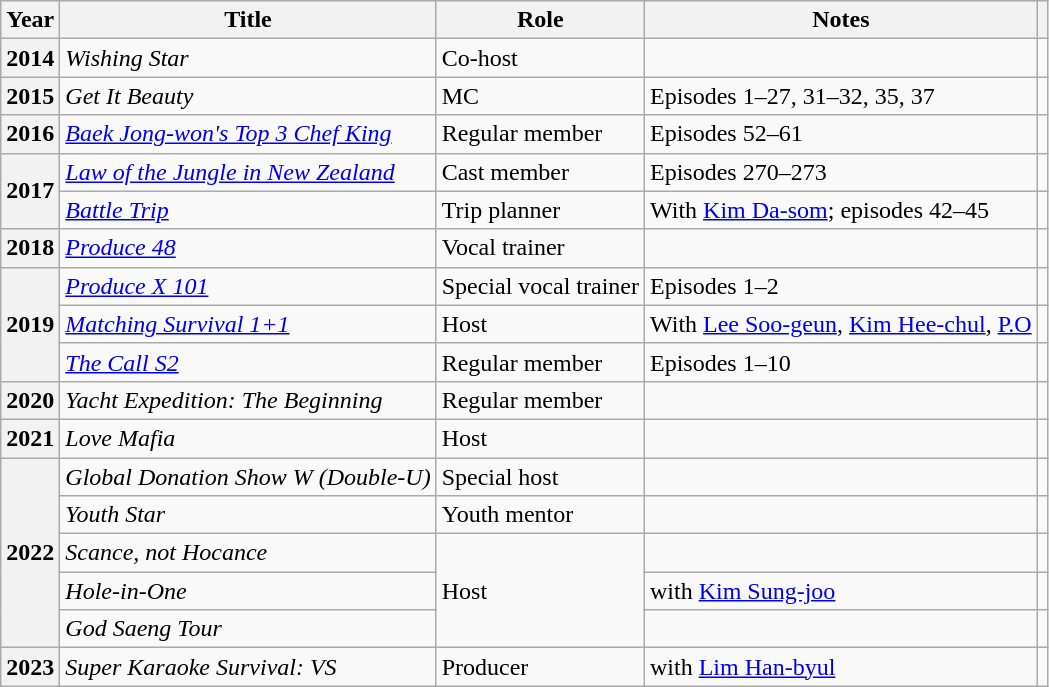<table class="wikitable plainrowheaders">
<tr>
<th scope="col">Year</th>
<th scope="col">Title</th>
<th scope="col">Role</th>
<th scope="col">Notes</th>
<th></th>
</tr>
<tr>
<th scope="row">2014</th>
<td><em>Wishing Star</em></td>
<td>Co-host</td>
<td></td>
<td></td>
</tr>
<tr>
<th scope="row">2015</th>
<td><em>Get It Beauty</em></td>
<td>MC</td>
<td>Episodes 1–27, 31–32, 35, 37</td>
<td></td>
</tr>
<tr>
<th scope="row">2016</th>
<td><em><a href='#'>Baek Jong-won's Top 3 Chef King</a></em></td>
<td>Regular member</td>
<td>Episodes 52–61</td>
<td></td>
</tr>
<tr>
<th scope="row" rowspan="2">2017</th>
<td><em><a href='#'>Law of the Jungle in New Zealand</a></em></td>
<td>Cast member</td>
<td>Episodes 270–273</td>
<td></td>
</tr>
<tr>
<td><em><a href='#'>Battle Trip</a></em></td>
<td>Trip planner</td>
<td>With <a href='#'>Kim Da-som</a>; episodes 42–45</td>
<td></td>
</tr>
<tr>
<th scope="row">2018</th>
<td><em><a href='#'>Produce 48</a></em></td>
<td>Vocal trainer</td>
<td></td>
<td></td>
</tr>
<tr>
<th scope="row" rowspan="3">2019</th>
<td><em><a href='#'>Produce X 101</a></em></td>
<td>Special vocal trainer</td>
<td>Episodes 1–2</td>
<td></td>
</tr>
<tr>
<td><em><a href='#'>Matching Survival 1+1</a></em></td>
<td>Host</td>
<td>With <a href='#'>Lee Soo-geun</a>, <a href='#'>Kim Hee-chul</a>, <a href='#'>P.O</a></td>
<td></td>
</tr>
<tr>
<td><em><a href='#'>The Call S2</a></em></td>
<td>Regular member</td>
<td>Episodes 1–10</td>
<td></td>
</tr>
<tr>
<th scope="row">2020</th>
<td><em>Yacht Expedition: The Beginning</em></td>
<td>Regular member</td>
<td></td>
<td></td>
</tr>
<tr>
<th scope="row">2021</th>
<td><em>Love Mafia</em></td>
<td>Host</td>
<td></td>
<td></td>
</tr>
<tr>
<th scope="row" rowspan="5">2022</th>
<td><em>Global Donation Show W (Double-U)</em></td>
<td>Special host</td>
<td></td>
<td></td>
</tr>
<tr>
<td><em>Youth Star</em></td>
<td>Youth mentor</td>
<td></td>
<td></td>
</tr>
<tr>
<td><em>Scance, not Hocance</em></td>
<td rowspan="3">Host</td>
<td></td>
<td></td>
</tr>
<tr>
<td><em>Hole-in-One</em></td>
<td>with <a href='#'>Kim Sung-joo</a></td>
<td></td>
</tr>
<tr>
<td><em>God Saeng Tour</em></td>
<td></td>
<td style="text-align:center"></td>
</tr>
<tr>
<th scope="row">2023</th>
<td><em>Super Karaoke Survival: VS</em></td>
<td>Producer</td>
<td>with <a href='#'>Lim Han-byul</a></td>
<td style="text-align:center"></td>
</tr>
</table>
